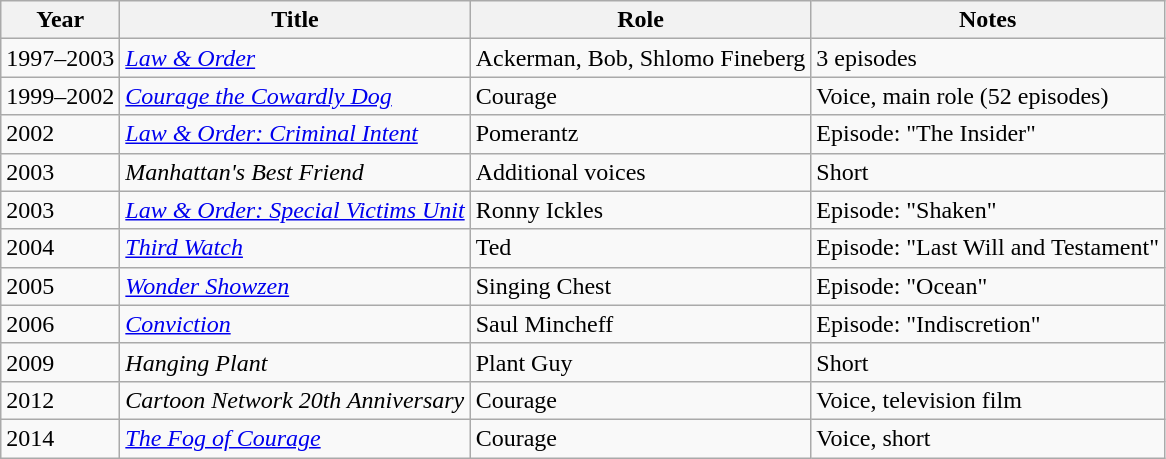<table class="wikitable sortable">
<tr>
<th>Year</th>
<th>Title</th>
<th>Role</th>
<th>Notes</th>
</tr>
<tr>
<td>1997–2003</td>
<td><em><a href='#'>Law & Order</a></em></td>
<td>Ackerman, Bob, Shlomo Fineberg</td>
<td>3 episodes</td>
</tr>
<tr>
<td>1999–2002</td>
<td><em><a href='#'>Courage the Cowardly Dog</a></em></td>
<td>Courage</td>
<td>Voice, main role (52 episodes)</td>
</tr>
<tr>
<td>2002</td>
<td><em><a href='#'>Law & Order: Criminal Intent</a></em></td>
<td>Pomerantz</td>
<td>Episode: "The Insider"</td>
</tr>
<tr>
<td>2003</td>
<td><em>Manhattan's Best Friend</em></td>
<td>Additional voices</td>
<td>Short</td>
</tr>
<tr>
<td>2003</td>
<td><em><a href='#'>Law & Order: Special Victims Unit</a></em></td>
<td>Ronny Ickles</td>
<td>Episode: "Shaken"</td>
</tr>
<tr>
<td>2004</td>
<td><em><a href='#'>Third Watch</a></em></td>
<td>Ted</td>
<td>Episode: "Last Will and Testament"</td>
</tr>
<tr>
<td>2005</td>
<td><em><a href='#'>Wonder Showzen</a></em></td>
<td>Singing Chest</td>
<td>Episode: "Ocean"</td>
</tr>
<tr>
<td>2006</td>
<td><em><a href='#'>Conviction</a></em></td>
<td>Saul Mincheff</td>
<td>Episode: "Indiscretion"</td>
</tr>
<tr>
<td>2009</td>
<td><em>Hanging Plant</em></td>
<td>Plant Guy</td>
<td>Short</td>
</tr>
<tr>
<td>2012</td>
<td><em>Cartoon Network 20th Anniversary</em></td>
<td>Courage</td>
<td>Voice, television film</td>
</tr>
<tr>
<td>2014</td>
<td><em><a href='#'>The Fog of Courage</a></em></td>
<td>Courage</td>
<td>Voice, short</td>
</tr>
</table>
